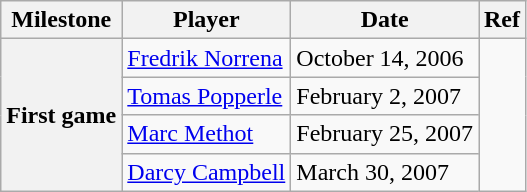<table class="wikitable">
<tr>
<th scope="col">Milestone</th>
<th scope="col">Player</th>
<th scope="col">Date</th>
<th scope="col">Ref</th>
</tr>
<tr>
<th rowspan=4>First game</th>
<td><a href='#'>Fredrik Norrena</a></td>
<td>October 14, 2006</td>
<td rowspan=4></td>
</tr>
<tr>
<td><a href='#'>Tomas Popperle</a></td>
<td>February 2, 2007</td>
</tr>
<tr>
<td><a href='#'>Marc Methot</a></td>
<td>February 25, 2007</td>
</tr>
<tr>
<td><a href='#'>Darcy Campbell</a></td>
<td>March 30, 2007</td>
</tr>
</table>
